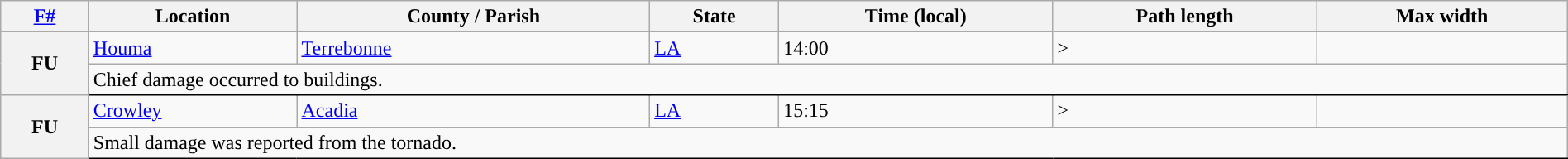<table class="wikitable sortable" style="width:100%;">
<tr>
<th scope="col" align="center"><a href='#'>F#</a><br></th>
<th scope="col" align="center" class="unsortable">Location</th>
<th scope="col" align="center" class="unsortable">County / Parish</th>
<th scope="col" align="center">State</th>
<th scope="col" align="center">Time (local)</th>
<th scope="col" align="center">Path length</th>
<th scope="col" align="center">Max width</th>
</tr>
<tr>
<th scope="row" rowspan="2" style="background-color:#">FU</th>
<td><a href='#'>Houma</a></td>
<td><a href='#'>Terrebonne</a></td>
<td><a href='#'>LA</a></td>
<td>14:00</td>
<td>></td>
<td></td>
</tr>
<tr class="expand-child">
<td colspan="6" style="border-bottom: 1px solid black;">Chief damage occurred to buildings.</td>
</tr>
<tr>
<th scope="row" rowspan="2" style="background-color:#">FU</th>
<td><a href='#'>Crowley</a></td>
<td><a href='#'>Acadia</a></td>
<td><a href='#'>LA</a></td>
<td>15:15</td>
<td>></td>
<td></td>
</tr>
<tr class="expand-child">
<td colspan="6" style="border-bottom: 1px solid black;">Small damage was reported from the tornado.</td>
</tr>
</table>
